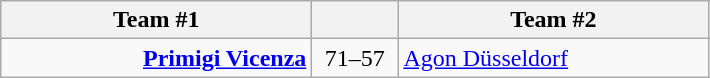<table class=wikitable style="text-align:center">
<tr>
<th width=200>Team #1</th>
<th width=50></th>
<th width=200>Team #2</th>
</tr>
<tr>
<td align=right><strong><a href='#'>Primigi Vicenza</a></strong> </td>
<td>71–57</td>
<td align=left> <a href='#'>Agon Düsseldorf</a></td>
</tr>
</table>
